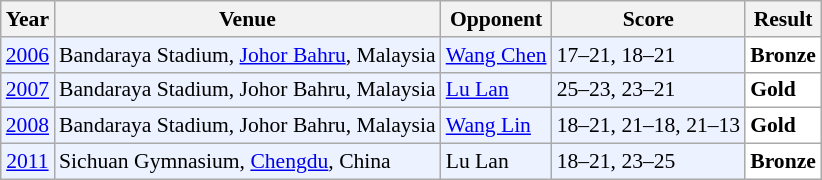<table class="sortable wikitable" style="font-size: 90%;">
<tr>
<th>Year</th>
<th>Venue</th>
<th>Opponent</th>
<th>Score</th>
<th>Result</th>
</tr>
<tr style="background:#ECF2FF">
<td align="center"><a href='#'>2006</a></td>
<td align="left">Bandaraya Stadium, <a href='#'>Johor Bahru</a>, Malaysia</td>
<td align="left"> <a href='#'>Wang Chen</a></td>
<td align="left">17–21, 18–21</td>
<td style="text-align:left; background:white"> <strong>Bronze</strong></td>
</tr>
<tr style="background:#ECF2FF">
<td align="center"><a href='#'>2007</a></td>
<td align="left">Bandaraya Stadium, Johor Bahru, Malaysia</td>
<td align="left"> <a href='#'>Lu Lan</a></td>
<td align="left">25–23, 23–21</td>
<td style="text-align:left; background:white"> <strong>Gold</strong></td>
</tr>
<tr style="background:#ECF2FF">
<td align="center"><a href='#'>2008</a></td>
<td align="left">Bandaraya Stadium, Johor Bahru, Malaysia</td>
<td align="left"> <a href='#'>Wang Lin</a></td>
<td align="left">18–21, 21–18, 21–13</td>
<td style="text-align:left; background:white"> <strong>Gold</strong></td>
</tr>
<tr style="background:#ECF2FF">
<td align="center"><a href='#'>2011</a></td>
<td align="left">Sichuan Gymnasium, <a href='#'>Chengdu</a>, China</td>
<td align="left"> Lu Lan</td>
<td align="left">18–21, 23–25</td>
<td style="text-align:left; background:white"> <strong>Bronze</strong></td>
</tr>
</table>
